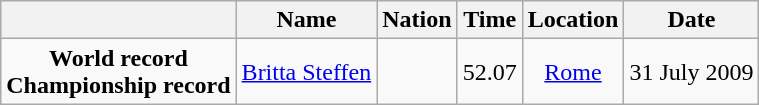<table class=wikitable style=text-align:center>
<tr>
<th></th>
<th>Name</th>
<th>Nation</th>
<th>Time</th>
<th>Location</th>
<th>Date</th>
</tr>
<tr>
<td><strong>World record</strong> <br> <strong>Championship record</strong></td>
<td><a href='#'>Britta Steffen</a></td>
<td></td>
<td align=left>52.07</td>
<td><a href='#'>Rome</a></td>
<td>31 July 2009</td>
</tr>
</table>
